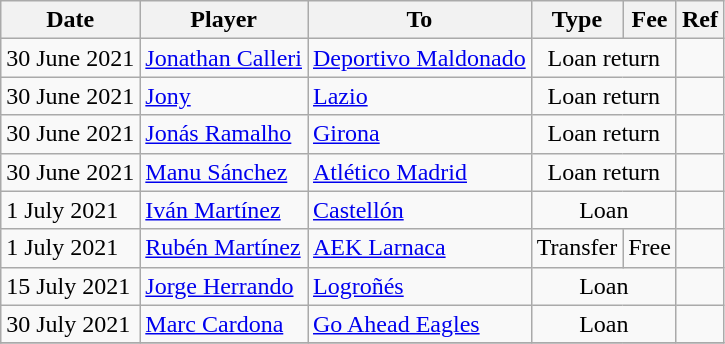<table class="wikitable">
<tr>
<th>Date</th>
<th>Player</th>
<th>To</th>
<th>Type</th>
<th>Fee</th>
<th>Ref</th>
</tr>
<tr>
<td>30 June 2021</td>
<td> <a href='#'>Jonathan Calleri</a></td>
<td> <a href='#'>Deportivo Maldonado</a></td>
<td align=center colspan=2>Loan return</td>
<td align=center></td>
</tr>
<tr>
<td>30 June 2021</td>
<td> <a href='#'>Jony</a></td>
<td> <a href='#'>Lazio</a></td>
<td align=center colspan=2>Loan return</td>
<td align=center></td>
</tr>
<tr>
<td>30 June 2021</td>
<td> <a href='#'>Jonás Ramalho</a></td>
<td><a href='#'>Girona</a></td>
<td align=center colspan=2>Loan return</td>
<td align=center></td>
</tr>
<tr>
<td>30 June 2021</td>
<td> <a href='#'>Manu Sánchez</a></td>
<td><a href='#'>Atlético Madrid</a></td>
<td align=center colspan=2>Loan return</td>
<td align=center></td>
</tr>
<tr>
<td>1 July 2021</td>
<td> <a href='#'>Iván Martínez</a></td>
<td><a href='#'>Castellón</a></td>
<td align=center colspan=2>Loan</td>
<td align=center></td>
</tr>
<tr>
<td>1 July 2021</td>
<td> <a href='#'>Rubén Martínez</a></td>
<td> <a href='#'>AEK Larnaca</a></td>
<td align=center>Transfer</td>
<td align=center>Free</td>
<td align=center></td>
</tr>
<tr>
<td>15 July 2021</td>
<td> <a href='#'>Jorge Herrando</a></td>
<td><a href='#'>Logroñés</a></td>
<td align=center colspan=2>Loan</td>
<td align=center></td>
</tr>
<tr>
<td>30 July 2021</td>
<td> <a href='#'>Marc Cardona</a></td>
<td> <a href='#'>Go Ahead Eagles</a></td>
<td align=center colspan=2>Loan</td>
<td align=center></td>
</tr>
<tr>
</tr>
</table>
